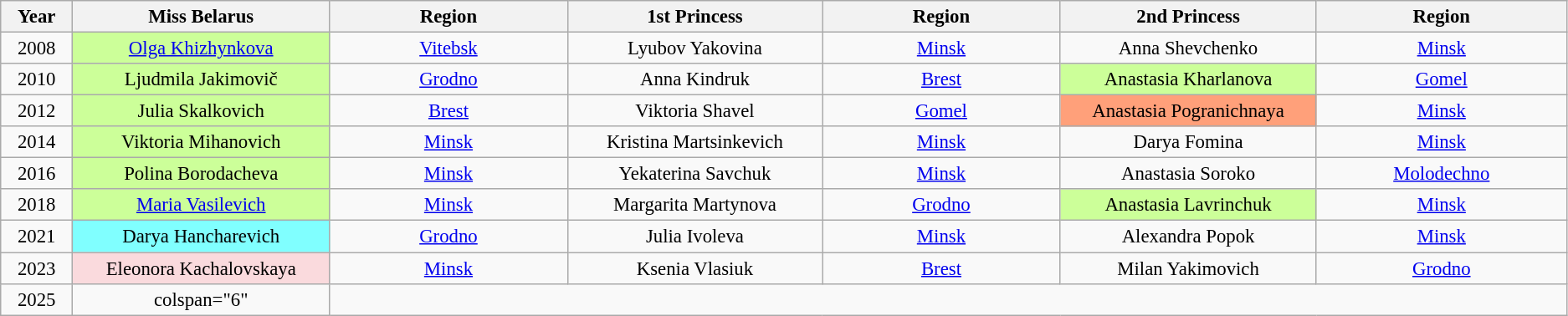<table class="wikitable sortable" style="font-size: 95%; text-align:center">
<tr>
<th width="60">Year</th>
<th width="250">Miss Belarus</th>
<th width="250">Region</th>
<th width="250">1st Princess</th>
<th width="250">Region</th>
<th width="250">2nd Princess</th>
<th width="250">Region</th>
</tr>
<tr>
<td>2008</td>
<td style="background:#ccff99;"><a href='#'>Olga Khizhynkova</a></td>
<td><a href='#'>Vitebsk</a></td>
<td>Lyubov Yakovina</td>
<td><a href='#'>Minsk</a></td>
<td>Anna Shevchenko</td>
<td><a href='#'>Minsk</a></td>
</tr>
<tr>
<td>2010</td>
<td style="background:#ccff99;">Ljudmila Jakimovič</td>
<td><a href='#'>Grodno</a></td>
<td>Anna Kindruk</td>
<td><a href='#'>Brest</a></td>
<td style="background:#ccff99;">Anastasia Kharlanova</td>
<td><a href='#'>Gomel</a></td>
</tr>
<tr>
<td>2012</td>
<td style="background:#ccff99;">Julia Skalkovich</td>
<td><a href='#'>Brest</a></td>
<td>Viktoria Shavel</td>
<td><a href='#'>Gomel</a></td>
<td style="background:#FFA07A;">Anastasia Pogranichnaya</td>
<td><a href='#'>Minsk</a></td>
</tr>
<tr>
<td>2014</td>
<td style="background:#ccff99;">Viktoria Mihanovich</td>
<td><a href='#'>Minsk</a></td>
<td>Kristina Martsinkevich</td>
<td><a href='#'>Minsk</a></td>
<td>Darya Fomina</td>
<td><a href='#'>Minsk</a></td>
</tr>
<tr>
<td>2016</td>
<td style="background:#ccff99;">Polina Borodacheva</td>
<td><a href='#'>Minsk</a></td>
<td>Yekaterina Savchuk</td>
<td><a href='#'>Minsk</a></td>
<td>Anastasia Soroko</td>
<td><a href='#'>Molodechno</a></td>
</tr>
<tr>
<td>2018</td>
<td style="background:#ccff99;"><a href='#'>Maria Vasilevich</a></td>
<td><a href='#'>Minsk</a></td>
<td>Margarita Martynova</td>
<td><a href='#'>Grodno</a></td>
<td style="background:#ccff99;">Anastasia Lavrinchuk</td>
<td><a href='#'>Minsk</a></td>
</tr>
<tr>
<td>2021</td>
<td style="background:#80FFFF;">Darya Hancharevich</td>
<td><a href='#'>Grodno</a></td>
<td>Julia Ivoleva</td>
<td><a href='#'>Minsk</a></td>
<td>Alexandra Popok</td>
<td><a href='#'>Minsk</a></td>
</tr>
<tr>
<td>2023</td>
<td style="background:#fadadd;">Eleonora Kachalovskaya</td>
<td><a href='#'>Minsk</a></td>
<td>Ksenia Vlasiuk</td>
<td><a href='#'>Brest</a></td>
<td>Milan Yakimovich</td>
<td><a href='#'>Grodno</a></td>
</tr>
<tr>
<td>2025</td>
<td>colspan="6" </td>
</tr>
</table>
